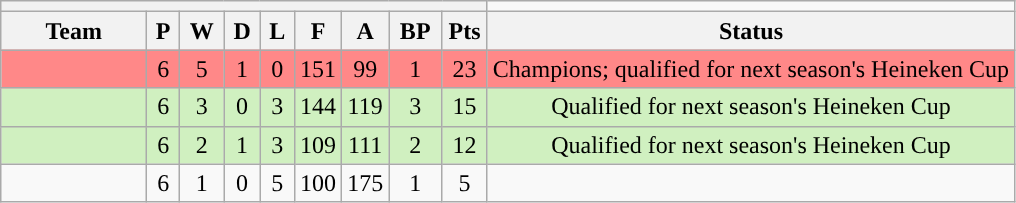<table class="wikitable" style="text-align:center;">
<tr>
<th colspan="9" width="317px"></th>
</tr>
<tr>
<th width="90px">Team</th>
<th>P</th>
<th>W</th>
<th>D</th>
<th>L</th>
<th width="23px">F</th>
<th width="23px">A</th>
<th>BP</th>
<th width="23px">Pts</th>
<th>Status</th>
</tr>
<tr bgcolor="#FF8888">
<td></td>
<td>6</td>
<td>5</td>
<td>1</td>
<td>0</td>
<td>151</td>
<td>99</td>
<td>1</td>
<td>23</td>
<td>Champions; qualified for next season's Heineken Cup</td>
</tr>
<tr bgcolor="#D0F0C0">
<td></td>
<td>6</td>
<td>3</td>
<td>0</td>
<td>3</td>
<td>144</td>
<td>119</td>
<td>3</td>
<td>15</td>
<td>Qualified for next season's Heineken Cup</td>
</tr>
<tr bgcolor="#D0F0C0">
<td></td>
<td>6</td>
<td>2</td>
<td>1</td>
<td>3</td>
<td>109</td>
<td>111</td>
<td>2</td>
<td>12</td>
<td>Qualified for next season's Heineken Cup</td>
</tr>
<tr>
<td></td>
<td>6</td>
<td>1</td>
<td>0</td>
<td>5</td>
<td>100</td>
<td>175</td>
<td>1</td>
<td>5</td>
<td></td>
</tr>
</table>
